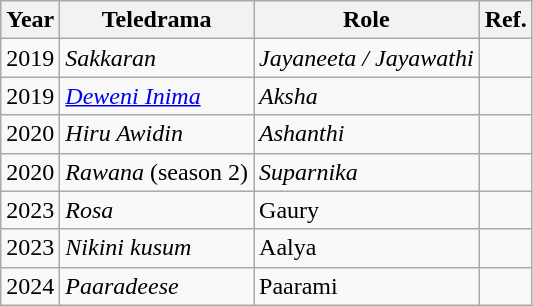<table class="wikitable sortable">
<tr>
<th>Year</th>
<th>Teledrama</th>
<th>Role</th>
<th>Ref.</th>
</tr>
<tr>
<td>2019</td>
<td><em>Sakkaran</em></td>
<td><em>Jayaneeta / Jayawathi</em></td>
<td></td>
</tr>
<tr>
<td>2019</td>
<td><em><a href='#'>Deweni Inima</a></em></td>
<td><em>Aksha</em></td>
<td></td>
</tr>
<tr>
<td>2020</td>
<td><em>Hiru Awidin</em></td>
<td><em>Ashanthi</em></td>
<td></td>
</tr>
<tr>
<td>2020</td>
<td><em>Rawana</em> (season 2)</td>
<td><em>Suparnika</em></td>
<td></td>
</tr>
<tr>
<td>2023</td>
<td><em>Rosa</em></td>
<td>Gaury</td>
<td></td>
</tr>
<tr>
<td>2023</td>
<td><em>Nikini kusum</em></td>
<td>Aalya</td>
<td></td>
</tr>
<tr>
<td>2024</td>
<td><em> Paaradeese </em></td>
<td>Paarami</td>
</tr>
</table>
